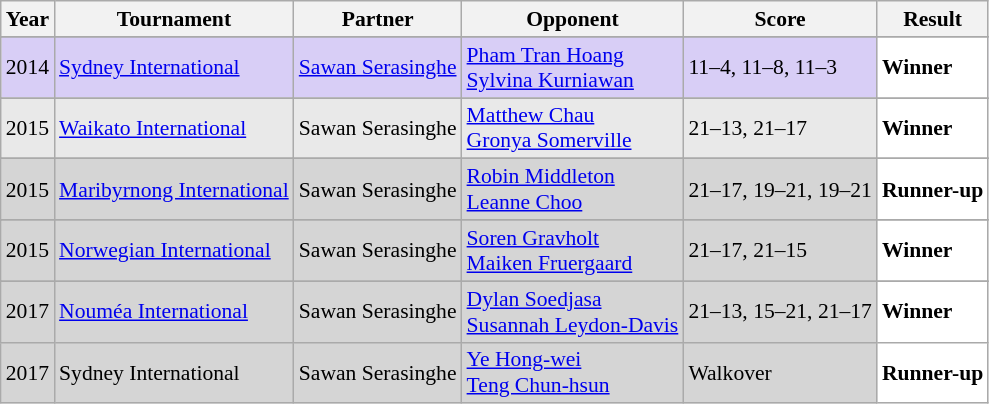<table class="sortable wikitable" style="font-size: 90%">
<tr>
<th>Year</th>
<th>Tournament</th>
<th>Partner</th>
<th>Opponent</th>
<th>Score</th>
<th>Result</th>
</tr>
<tr>
</tr>
<tr style="background:#D8CEF6">
<td align="center">2014</td>
<td align="left"><a href='#'>Sydney International</a></td>
<td align="left"> <a href='#'>Sawan Serasinghe</a></td>
<td align="left"> <a href='#'>Pham Tran Hoang</a> <br>  <a href='#'>Sylvina Kurniawan</a></td>
<td align="left">11–4, 11–8, 11–3</td>
<td style="text-align:left; background:white"> <strong>Winner</strong></td>
</tr>
<tr>
</tr>
<tr style="background:#E9E9E9">
<td align="center">2015</td>
<td align="left"><a href='#'>Waikato International</a></td>
<td align="left"> Sawan Serasinghe</td>
<td align="left"> <a href='#'>Matthew Chau</a> <br>  <a href='#'>Gronya Somerville</a></td>
<td align="left">21–13, 21–17</td>
<td style="text-align:left; background:white"> <strong>Winner</strong></td>
</tr>
<tr>
</tr>
<tr style="background:#D5D5D5">
<td align="center">2015</td>
<td align="left"><a href='#'>Maribyrnong International</a></td>
<td align="left"> Sawan Serasinghe</td>
<td align="left"> <a href='#'>Robin Middleton</a> <br>  <a href='#'>Leanne Choo</a></td>
<td align="left">21–17, 19–21, 19–21</td>
<td style="text-align:left; background:white"> <strong>Runner-up</strong></td>
</tr>
<tr>
</tr>
<tr style="background:#D5D5D5">
<td align="center">2015</td>
<td align="left"><a href='#'>Norwegian International</a></td>
<td align="left"> Sawan Serasinghe</td>
<td align="left"> <a href='#'>Soren Gravholt</a> <br>  <a href='#'>Maiken Fruergaard</a></td>
<td align="left">21–17, 21–15</td>
<td style="text-align:left; background:white"> <strong>Winner</strong></td>
</tr>
<tr>
</tr>
<tr style="background:#D5D5D5">
<td align="center">2017</td>
<td align="left"><a href='#'>Nouméa International</a></td>
<td align="left"> Sawan Serasinghe</td>
<td align="left"> <a href='#'>Dylan Soedjasa</a> <br>  <a href='#'>Susannah Leydon-Davis</a></td>
<td align="left">21–13, 15–21, 21–17</td>
<td style="text-align:left; background:white"> <strong>Winner</strong></td>
</tr>
<tr style="background:#D5D5D5">
<td align="center">2017</td>
<td align="left">Sydney International</td>
<td align="left"> Sawan Serasinghe</td>
<td align="left"> <a href='#'>Ye Hong-wei</a> <br>  <a href='#'>Teng Chun-hsun</a></td>
<td align="left">Walkover</td>
<td style="text-align:left; background:white"> <strong>Runner-up</strong></td>
</tr>
</table>
